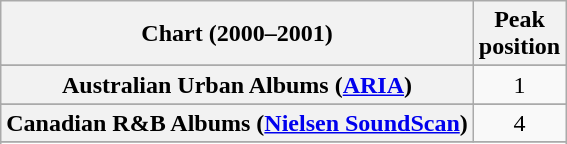<table class="wikitable sortable plainrowheaders">
<tr>
<th style="text-align:center;">Chart (2000–2001)</th>
<th style="text-align:center;">Peak<br>position</th>
</tr>
<tr>
</tr>
<tr>
<th scope="row">Australian Urban Albums (<a href='#'>ARIA</a>)</th>
<td align="center">1</td>
</tr>
<tr>
</tr>
<tr>
</tr>
<tr>
<th scope="row">Canadian R&B Albums (<a href='#'>Nielsen SoundScan</a>)</th>
<td style="text-align:center;">4</td>
</tr>
<tr>
</tr>
<tr>
</tr>
<tr>
</tr>
<tr>
</tr>
<tr>
</tr>
<tr>
</tr>
<tr>
</tr>
<tr>
</tr>
<tr>
</tr>
</table>
